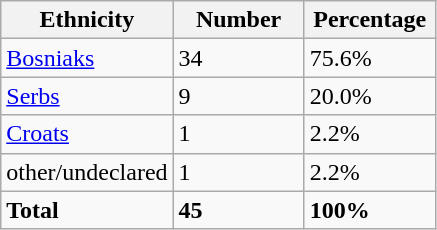<table class="wikitable">
<tr>
<th width="100px">Ethnicity</th>
<th width="80px">Number</th>
<th width="80px">Percentage</th>
</tr>
<tr>
<td><a href='#'>Bosniaks</a></td>
<td>34</td>
<td>75.6%</td>
</tr>
<tr>
<td><a href='#'>Serbs</a></td>
<td>9</td>
<td>20.0%</td>
</tr>
<tr>
<td><a href='#'>Croats</a></td>
<td>1</td>
<td>2.2%</td>
</tr>
<tr>
<td>other/undeclared</td>
<td>1</td>
<td>2.2%</td>
</tr>
<tr>
<td><strong>Total</strong></td>
<td><strong>45</strong></td>
<td><strong>100%</strong></td>
</tr>
</table>
